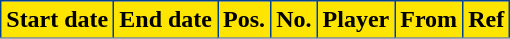<table class="wikitable plainrowheaders sortable">
<tr>
<th style="background-color:#FDE500;color:black;border:1px solid #004292">Start date</th>
<th style="background-color:#FDE500;color:black;border:1px solid #004292">End date</th>
<th style="background-color:#FDE500;color:black;border:1px solid #004292">Pos.</th>
<th style="background-color:#FDE500;color:black;border:1px solid #004292">No.</th>
<th style="background-color:#FDE500;color:black;border:1px solid #004292">Player</th>
<th style="background-color:#FDE500;color:black;border:1px solid #004292">From</th>
<th style="background-color:#FDE500;color:black;border:1px solid #004292">Ref</th>
</tr>
<tr>
</tr>
</table>
